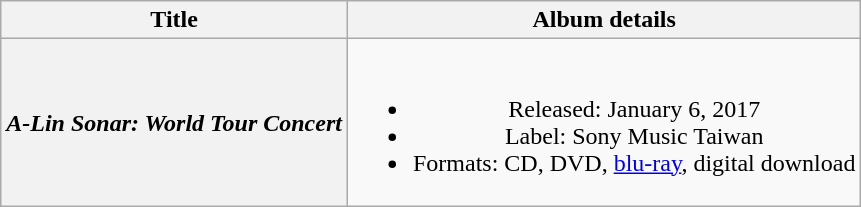<table class="wikitable plainrowheaders" style="text-align:center;">
<tr>
<th rowspan="1">Title</th>
<th rowspan="1">Album details</th>
</tr>
<tr>
<th scope="row"><em>A-Lin Sonar: World Tour Concert</em></th>
<td><br><ul><li>Released: January 6, 2017</li><li>Label: Sony Music Taiwan</li><li>Formats: CD, DVD, <a href='#'>blu-ray</a>, digital download</li></ul></td>
</tr>
</table>
